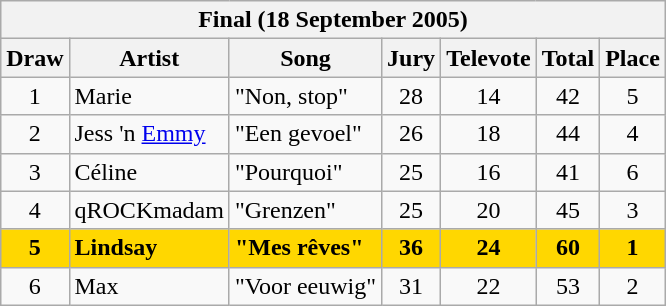<table class="sortable wikitable" style="margin: 1em auto 1em auto; text-align:center">
<tr>
<th colspan="7">Final (18 September 2005)</th>
</tr>
<tr>
<th>Draw</th>
<th>Artist</th>
<th>Song</th>
<th>Jury</th>
<th>Televote</th>
<th>Total</th>
<th>Place</th>
</tr>
<tr>
<td>1</td>
<td align="left">Marie</td>
<td align="left">"Non, stop"</td>
<td>28</td>
<td>14</td>
<td>42</td>
<td>5</td>
</tr>
<tr>
<td>2</td>
<td align="left">Jess 'n <a href='#'>Emmy</a></td>
<td align="left">"Een gevoel"</td>
<td>26</td>
<td>18</td>
<td>44</td>
<td>4</td>
</tr>
<tr>
<td>3</td>
<td align="left">Céline</td>
<td align="left">"Pourquoi"</td>
<td>25</td>
<td>16</td>
<td>41</td>
<td>6</td>
</tr>
<tr>
<td>4</td>
<td align="left">qROCKmadam</td>
<td align="left">"Grenzen"</td>
<td>25</td>
<td>20</td>
<td>45</td>
<td>3</td>
</tr>
<tr style="font-weight:bold;background:gold;">
<td>5</td>
<td align="left">Lindsay</td>
<td align="left">"Mes rêves"</td>
<td>36</td>
<td>24</td>
<td>60</td>
<td>1</td>
</tr>
<tr>
<td>6</td>
<td align="left">Max</td>
<td align="left">"Voor eeuwig"</td>
<td>31</td>
<td>22</td>
<td>53</td>
<td>2</td>
</tr>
</table>
